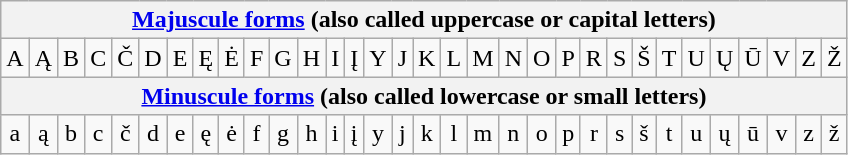<table class=wikitable style="text-align:center;">
<tr>
<th colspan="32"><a href='#'>Majuscule forms</a> (also called <strong>uppercase</strong> or <strong>capital letters</strong>)</th>
</tr>
<tr>
<td>A</td>
<td>Ą</td>
<td>B</td>
<td>C</td>
<td>Č</td>
<td>D</td>
<td>E</td>
<td>Ę</td>
<td>Ė</td>
<td>F</td>
<td>G</td>
<td>H</td>
<td>I</td>
<td>Į</td>
<td>Y</td>
<td>J</td>
<td>K</td>
<td>L</td>
<td>M</td>
<td>N</td>
<td>O</td>
<td>P</td>
<td>R</td>
<td>S</td>
<td>Š</td>
<td>T</td>
<td>U</td>
<td>Ų</td>
<td>Ū</td>
<td>V</td>
<td>Z</td>
<td>Ž</td>
</tr>
<tr>
<th colspan="32"><a href='#'>Minuscule forms</a> (also called <strong>lowercase</strong> or <strong>small letters</strong>)</th>
</tr>
<tr>
<td>a</td>
<td>ą</td>
<td>b</td>
<td>c</td>
<td>č</td>
<td>d</td>
<td>e</td>
<td>ę</td>
<td>ė</td>
<td>f</td>
<td>g</td>
<td>h</td>
<td>i</td>
<td>į</td>
<td>y</td>
<td>j</td>
<td>k</td>
<td>l</td>
<td>m</td>
<td>n</td>
<td>o</td>
<td>p</td>
<td>r</td>
<td>s</td>
<td>š</td>
<td>t</td>
<td>u</td>
<td>ų</td>
<td>ū</td>
<td>v</td>
<td>z</td>
<td>ž</td>
</tr>
</table>
